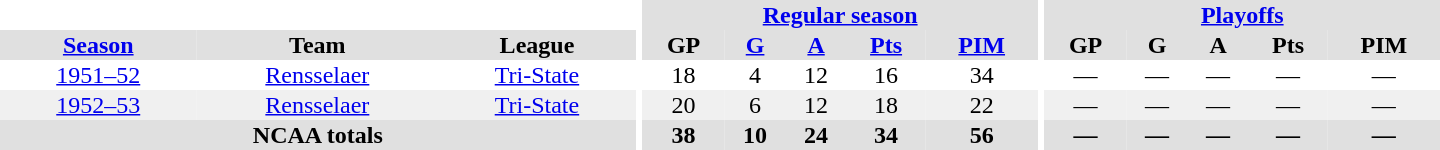<table border="0" cellpadding="1" cellspacing="0" style="text-align:center; width:60em">
<tr bgcolor="#e0e0e0">
<th colspan="3" bgcolor="#ffffff"></th>
<th rowspan="99" bgcolor="#ffffff"></th>
<th colspan="5"><a href='#'>Regular season</a></th>
<th rowspan="99" bgcolor="#ffffff"></th>
<th colspan="5"><a href='#'>Playoffs</a></th>
</tr>
<tr bgcolor="#e0e0e0">
<th><a href='#'>Season</a></th>
<th>Team</th>
<th>League</th>
<th>GP</th>
<th><a href='#'>G</a></th>
<th><a href='#'>A</a></th>
<th><a href='#'>Pts</a></th>
<th><a href='#'>PIM</a></th>
<th>GP</th>
<th>G</th>
<th>A</th>
<th>Pts</th>
<th>PIM</th>
</tr>
<tr>
<td><a href='#'>1951–52</a></td>
<td><a href='#'>Rensselaer</a></td>
<td><a href='#'>Tri-State</a></td>
<td>18</td>
<td>4</td>
<td>12</td>
<td>16</td>
<td>34</td>
<td>—</td>
<td>—</td>
<td>—</td>
<td>—</td>
<td>—</td>
</tr>
<tr bgcolor="#f0f0f0">
<td><a href='#'>1952–53</a></td>
<td><a href='#'>Rensselaer</a></td>
<td><a href='#'>Tri-State</a></td>
<td>20</td>
<td>6</td>
<td>12</td>
<td>18</td>
<td>22</td>
<td>—</td>
<td>—</td>
<td>—</td>
<td>—</td>
<td>—</td>
</tr>
<tr bgcolor="#e0e0e0">
<th colspan="3">NCAA totals</th>
<th>38</th>
<th>10</th>
<th>24</th>
<th>34</th>
<th>56</th>
<th>—</th>
<th>—</th>
<th>—</th>
<th>—</th>
<th>—</th>
</tr>
</table>
